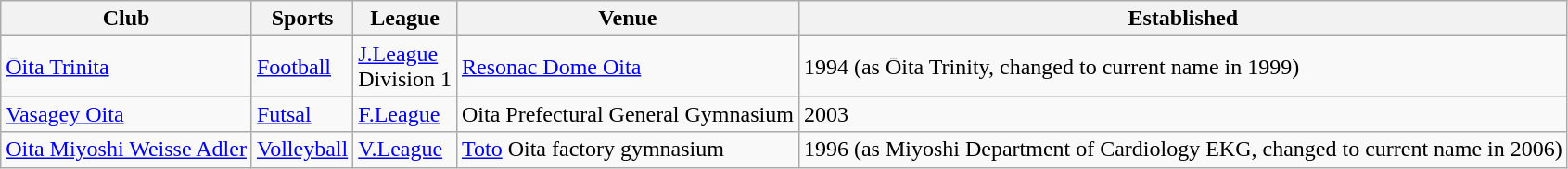<table class="wikitable">
<tr>
<th>Club</th>
<th>Sports</th>
<th>League</th>
<th>Venue</th>
<th>Established</th>
</tr>
<tr>
<td><a href='#'>Ōita Trinita</a></td>
<td><a href='#'>Football</a></td>
<td><a href='#'>J.League</a><br>Division 1</td>
<td><a href='#'>Resonac Dome Oita</a></td>
<td>1994 (as Ōita Trinity, changed to current name in 1999)</td>
</tr>
<tr>
<td><a href='#'>Vasagey Oita</a></td>
<td><a href='#'>Futsal</a></td>
<td><a href='#'>F.League</a></td>
<td>Oita Prefectural General Gymnasium</td>
<td>2003</td>
</tr>
<tr>
<td><a href='#'>Oita Miyoshi Weisse Adler</a></td>
<td><a href='#'>Volleyball</a></td>
<td><a href='#'>V.League</a></td>
<td><a href='#'>Toto</a> Oita factory gymnasium</td>
<td>1996 (as Miyoshi Department of Cardiology EKG, changed to current name in 2006)</td>
</tr>
</table>
